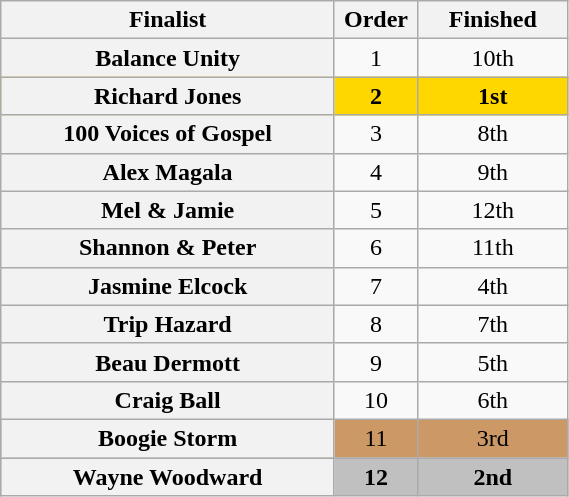<table class="wikitable sortable plainrowheaders" style="text-align:center; width:30%;">
<tr>
<th class="unsortable style="width:15em;">Finalist </th>
<th data-sort-type="number" style="width:3em;">Order</th>
<th data-sort-type="number">Finished </th>
</tr>
<tr>
<th scope="row">Balance Unity</th>
<td>1</td>
<td>10th</td>
</tr>
<tr bgcolor=gold>
<th scope="row"><strong>Richard Jones</strong></th>
<td><strong>2</strong></td>
<td><strong>1st</strong></td>
</tr>
<tr>
<th scope="row">100 Voices of Gospel</th>
<td>3</td>
<td>8th</td>
</tr>
<tr>
<th scope="row">Alex Magala</th>
<td>4</td>
<td>9th</td>
</tr>
<tr>
<th scope="row">Mel & Jamie</th>
<td>5</td>
<td>12th</td>
</tr>
<tr>
<th scope="row">Shannon & Peter</th>
<td>6</td>
<td>11th</td>
</tr>
<tr>
<th scope="row">Jasmine Elcock</th>
<td>7</td>
<td>4th</td>
</tr>
<tr>
<th scope="row">Trip Hazard</th>
<td>8</td>
<td>7th</td>
</tr>
<tr>
<th scope="row">Beau Dermott</th>
<td>9</td>
<td>5th</td>
</tr>
<tr>
<th scope="row">Craig Ball</th>
<td>10</td>
<td>6th</td>
</tr>
<tr bgcolor=#c96>
<th scope="row">Boogie Storm</th>
<td>11</td>
<td>3rd</td>
</tr>
<tr bgcolor=silver>
<th scope="row"><strong>Wayne Woodward</strong></th>
<td><strong>12</strong></td>
<td><strong>2nd</strong></td>
</tr>
</table>
